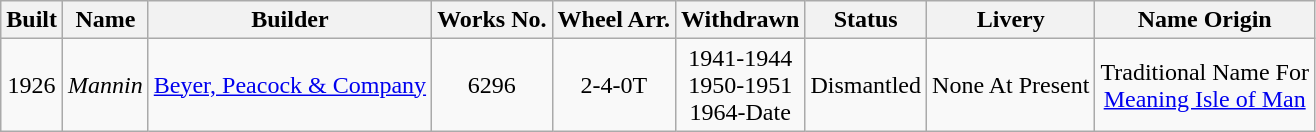<table class="wikitable">
<tr>
<th>Built</th>
<th>Name</th>
<th>Builder</th>
<th>Works No.</th>
<th>Wheel Arr.</th>
<th>Withdrawn</th>
<th>Status</th>
<th>Livery</th>
<th>Name Origin</th>
</tr>
<tr>
<td align="center">1926</td>
<td align="center"><em>Mannin</em></td>
<td align="center"><a href='#'>Beyer, Peacock & Company</a></td>
<td align="center">6296</td>
<td align="center">2-4-0T</td>
<td align="center">1941-1944<br>1950-1951<br>1964-Date</td>
<td align="center">Dismantled</td>
<td align="center">None At Present</td>
<td align="center">Traditional Name For<br><a href='#'>Meaning Isle of Man</a></td>
</tr>
</table>
